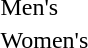<table>
<tr>
<td>Men's <br></td>
<td></td>
<td></td>
<td></td>
</tr>
<tr>
<td>Women's <br></td>
<td></td>
<td></td>
<td></td>
</tr>
</table>
